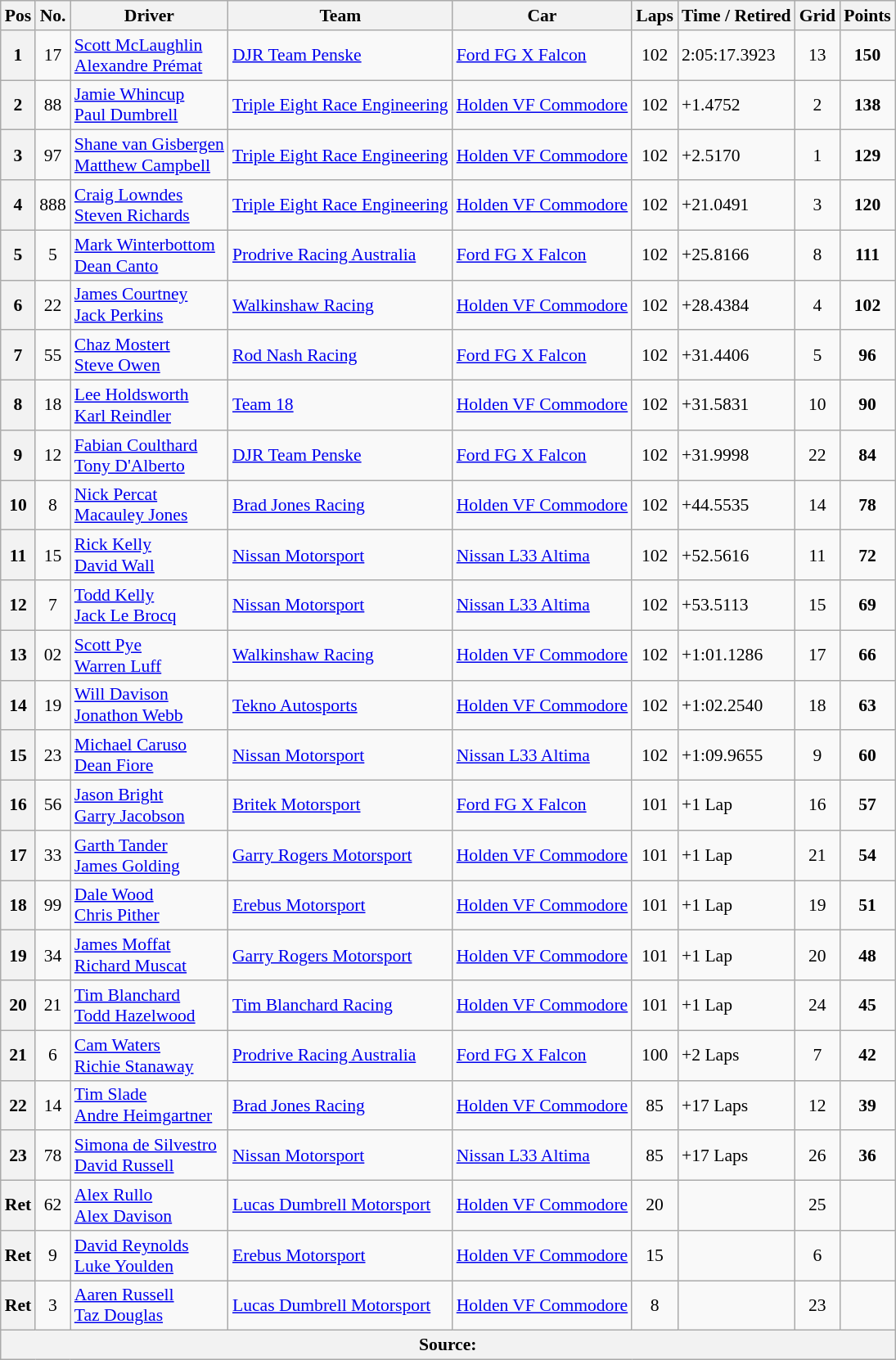<table class="wikitable" style="font-size:90%;">
<tr>
<th>Pos</th>
<th>No.</th>
<th>Driver</th>
<th>Team</th>
<th>Car</th>
<th>Laps</th>
<th>Time / Retired</th>
<th>Grid</th>
<th>Points</th>
</tr>
<tr>
<th>1</th>
<td align="center">17</td>
<td> <a href='#'>Scott McLaughlin</a><br> <a href='#'>Alexandre Prémat</a></td>
<td><a href='#'>DJR Team Penske</a></td>
<td><a href='#'>Ford FG X Falcon</a></td>
<td align="center">102</td>
<td>2:05:17.3923</td>
<td align="center">13</td>
<td align="center"><strong>150</strong></td>
</tr>
<tr>
<th>2</th>
<td align="center">88</td>
<td> <a href='#'>Jamie Whincup</a><br> <a href='#'>Paul Dumbrell</a></td>
<td><a href='#'>Triple Eight Race Engineering</a></td>
<td><a href='#'>Holden VF Commodore</a></td>
<td align="center">102</td>
<td>+1.4752</td>
<td align="center">2</td>
<td align="center"><strong>138</strong></td>
</tr>
<tr>
<th>3</th>
<td align="center">97</td>
<td> <a href='#'>Shane van Gisbergen</a><br> <a href='#'>Matthew Campbell</a></td>
<td><a href='#'>Triple Eight Race Engineering</a></td>
<td><a href='#'>Holden VF Commodore</a></td>
<td align="center">102</td>
<td>+2.5170</td>
<td align="center">1</td>
<td align="center"><strong>129</strong></td>
</tr>
<tr>
<th>4</th>
<td align="center">888</td>
<td> <a href='#'>Craig Lowndes</a><br> <a href='#'>Steven Richards</a></td>
<td><a href='#'>Triple Eight Race Engineering</a></td>
<td><a href='#'>Holden VF Commodore</a></td>
<td align="center">102</td>
<td>+21.0491</td>
<td align="center">3</td>
<td align="center"><strong>120</strong></td>
</tr>
<tr>
<th>5</th>
<td align="center">5</td>
<td> <a href='#'>Mark Winterbottom</a><br> <a href='#'>Dean Canto</a></td>
<td><a href='#'>Prodrive Racing Australia</a></td>
<td><a href='#'>Ford FG X Falcon</a></td>
<td align="center">102</td>
<td>+25.8166</td>
<td align="center">8</td>
<td align="center"><strong>111</strong></td>
</tr>
<tr>
<th>6</th>
<td align="center">22</td>
<td> <a href='#'>James Courtney</a><br> <a href='#'>Jack Perkins</a></td>
<td><a href='#'>Walkinshaw Racing</a></td>
<td><a href='#'>Holden VF Commodore</a></td>
<td align="center">102</td>
<td>+28.4384</td>
<td align="center">4</td>
<td align="center"><strong>102</strong></td>
</tr>
<tr>
<th>7</th>
<td align="center">55</td>
<td> <a href='#'>Chaz Mostert</a><br> <a href='#'>Steve Owen</a></td>
<td><a href='#'>Rod Nash Racing</a></td>
<td><a href='#'>Ford FG X Falcon</a></td>
<td align="center">102</td>
<td>+31.4406</td>
<td align="center">5</td>
<td align="center"><strong>96</strong></td>
</tr>
<tr>
<th>8</th>
<td align="center">18</td>
<td> <a href='#'>Lee Holdsworth</a><br> <a href='#'>Karl Reindler</a></td>
<td><a href='#'>Team 18</a></td>
<td><a href='#'>Holden VF Commodore</a></td>
<td align="center">102</td>
<td>+31.5831</td>
<td align="center">10</td>
<td align="center"><strong>90</strong></td>
</tr>
<tr>
<th>9</th>
<td align="center">12</td>
<td> <a href='#'>Fabian Coulthard</a><br> <a href='#'>Tony D'Alberto</a></td>
<td><a href='#'>DJR Team Penske</a></td>
<td><a href='#'>Ford FG X Falcon</a></td>
<td align="center">102</td>
<td>+31.9998</td>
<td align="center">22</td>
<td align="center"><strong>84</strong></td>
</tr>
<tr>
<th>10</th>
<td align="center">8</td>
<td> <a href='#'>Nick Percat</a><br> <a href='#'>Macauley Jones</a></td>
<td><a href='#'>Brad Jones Racing</a></td>
<td><a href='#'>Holden VF Commodore</a></td>
<td align="center">102</td>
<td>+44.5535</td>
<td align="center">14</td>
<td align="center"><strong>78</strong></td>
</tr>
<tr>
<th>11</th>
<td align="center">15</td>
<td> <a href='#'>Rick Kelly</a><br> <a href='#'>David Wall</a></td>
<td><a href='#'>Nissan Motorsport</a></td>
<td><a href='#'>Nissan L33 Altima</a></td>
<td align="center">102</td>
<td>+52.5616</td>
<td align="center">11</td>
<td align="center"><strong>72</strong></td>
</tr>
<tr>
<th>12</th>
<td align="center">7</td>
<td> <a href='#'>Todd Kelly</a><br> <a href='#'>Jack Le Brocq</a></td>
<td><a href='#'>Nissan Motorsport</a></td>
<td><a href='#'>Nissan L33 Altima</a></td>
<td align="center">102</td>
<td>+53.5113</td>
<td align="center">15</td>
<td align="center"><strong>69</strong></td>
</tr>
<tr>
<th>13</th>
<td align="center">02</td>
<td> <a href='#'>Scott Pye</a><br> <a href='#'>Warren Luff</a></td>
<td><a href='#'>Walkinshaw Racing</a></td>
<td><a href='#'>Holden VF Commodore</a></td>
<td align="center">102</td>
<td>+1:01.1286</td>
<td align="center">17</td>
<td align="center"><strong>66</strong></td>
</tr>
<tr>
<th>14</th>
<td align="center">19</td>
<td> <a href='#'>Will Davison</a><br> <a href='#'>Jonathon Webb</a></td>
<td><a href='#'>Tekno Autosports</a></td>
<td><a href='#'>Holden VF Commodore</a></td>
<td align="center">102</td>
<td>+1:02.2540</td>
<td align="center">18</td>
<td align="center"><strong>63</strong></td>
</tr>
<tr>
<th>15</th>
<td align="center">23</td>
<td> <a href='#'>Michael Caruso</a><br> <a href='#'>Dean Fiore</a></td>
<td><a href='#'>Nissan Motorsport</a></td>
<td><a href='#'>Nissan L33 Altima</a></td>
<td align="center">102</td>
<td>+1:09.9655</td>
<td align="center">9</td>
<td align="center"><strong>60</strong></td>
</tr>
<tr>
<th>16</th>
<td align="center">56</td>
<td> <a href='#'>Jason Bright</a><br> <a href='#'>Garry Jacobson</a></td>
<td><a href='#'>Britek Motorsport</a></td>
<td><a href='#'>Ford FG X Falcon</a></td>
<td align="center">101</td>
<td>+1 Lap</td>
<td align="center">16</td>
<td align="center"><strong>57</strong></td>
</tr>
<tr>
<th>17</th>
<td align="center">33</td>
<td> <a href='#'>Garth Tander</a><br> <a href='#'>James Golding</a></td>
<td><a href='#'>Garry Rogers Motorsport</a></td>
<td><a href='#'>Holden VF Commodore</a></td>
<td align="center">101</td>
<td>+1 Lap</td>
<td align="center">21</td>
<td align="center"><strong>54</strong></td>
</tr>
<tr>
<th>18</th>
<td align="center">99</td>
<td> <a href='#'>Dale Wood</a><br> <a href='#'>Chris Pither</a></td>
<td><a href='#'>Erebus Motorsport</a></td>
<td><a href='#'>Holden VF Commodore</a></td>
<td align="center">101</td>
<td>+1 Lap</td>
<td align="center">19</td>
<td align="center"><strong>51</strong></td>
</tr>
<tr>
<th>19</th>
<td align="center">34</td>
<td> <a href='#'>James Moffat</a><br> <a href='#'>Richard Muscat</a></td>
<td><a href='#'>Garry Rogers Motorsport</a></td>
<td><a href='#'>Holden VF Commodore</a></td>
<td align="center">101</td>
<td>+1 Lap</td>
<td align="center">20</td>
<td align="center"><strong>48</strong></td>
</tr>
<tr>
<th>20</th>
<td align="center">21</td>
<td> <a href='#'>Tim Blanchard</a><br> <a href='#'>Todd Hazelwood</a></td>
<td><a href='#'>Tim Blanchard Racing</a></td>
<td><a href='#'>Holden VF Commodore</a></td>
<td align="center">101</td>
<td>+1 Lap</td>
<td align="center">24</td>
<td align="center"><strong>45</strong></td>
</tr>
<tr>
<th>21</th>
<td align="center">6</td>
<td> <a href='#'>Cam Waters</a><br> <a href='#'>Richie Stanaway</a></td>
<td><a href='#'>Prodrive Racing Australia</a></td>
<td><a href='#'>Ford FG X Falcon</a></td>
<td align="center">100</td>
<td>+2 Laps</td>
<td align="center">7</td>
<td align="center"><strong>42</strong></td>
</tr>
<tr>
<th>22</th>
<td align="center">14</td>
<td> <a href='#'>Tim Slade</a><br> <a href='#'>Andre Heimgartner</a></td>
<td><a href='#'>Brad Jones Racing</a></td>
<td><a href='#'>Holden VF Commodore</a></td>
<td align="center">85</td>
<td>+17 Laps</td>
<td align="center">12</td>
<td align="center"><strong>39</strong></td>
</tr>
<tr>
<th>23</th>
<td align="center">78</td>
<td> <a href='#'>Simona de Silvestro</a><br> <a href='#'>David Russell</a></td>
<td><a href='#'>Nissan Motorsport</a></td>
<td><a href='#'>Nissan L33 Altima</a></td>
<td align="center">85</td>
<td>+17 Laps</td>
<td align="center">26</td>
<td align="center"><strong>36</strong></td>
</tr>
<tr>
<th>Ret</th>
<td align="center">62</td>
<td> <a href='#'>Alex Rullo</a><br> <a href='#'>Alex Davison</a></td>
<td><a href='#'>Lucas Dumbrell Motorsport</a></td>
<td><a href='#'>Holden VF Commodore</a></td>
<td align="center">20</td>
<td></td>
<td align="center">25</td>
<td align="center"></td>
</tr>
<tr>
<th>Ret</th>
<td align="center">9</td>
<td> <a href='#'>David Reynolds</a><br> <a href='#'>Luke Youlden</a></td>
<td><a href='#'>Erebus Motorsport</a></td>
<td><a href='#'>Holden VF Commodore</a></td>
<td align="center">15</td>
<td></td>
<td align="center">6</td>
<td align="center"></td>
</tr>
<tr>
<th>Ret</th>
<td align="center">3</td>
<td> <a href='#'>Aaren Russell</a><br> <a href='#'>Taz Douglas</a></td>
<td><a href='#'>Lucas Dumbrell Motorsport</a></td>
<td><a href='#'>Holden VF Commodore</a></td>
<td align="center">8</td>
<td></td>
<td align="center">23</td>
<td align="center"></td>
</tr>
<tr>
<th colspan="9">Source:</th>
</tr>
</table>
